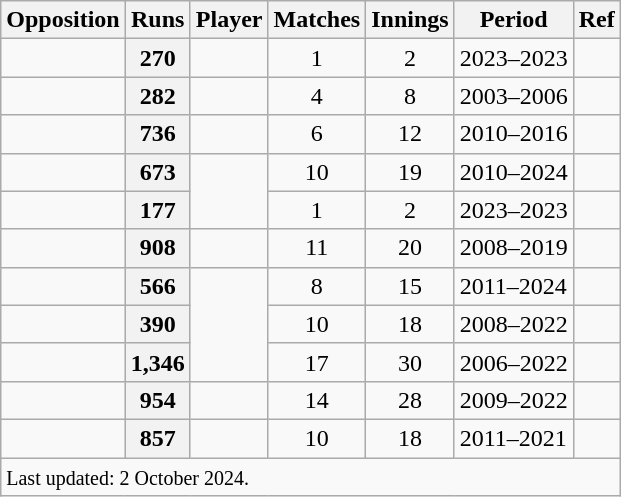<table class="wikitable plainrowheaders sortable">
<tr>
<th scope=col>Opposition</th>
<th scope=col>Runs</th>
<th scope=col>Player</th>
<th scope=col>Matches</th>
<th scope=col>Innings</th>
<th scope=col>Period</th>
<th scope=col>Ref</th>
</tr>
<tr>
<td></td>
<th scope=row style="text-align:center;">270</th>
<td></td>
<td align=center>1</td>
<td align=center>2</td>
<td>2023–2023</td>
<td></td>
</tr>
<tr>
<td></td>
<th scope=row style="text-align:center;">282</th>
<td></td>
<td align=center>4</td>
<td align=center>8</td>
<td>2003–2006</td>
<td></td>
</tr>
<tr>
<td></td>
<th scope=row style="text-align:center;">736</th>
<td></td>
<td align=center>6</td>
<td align=center>12</td>
<td>2010–2016</td>
<td></td>
</tr>
<tr>
<td></td>
<th scope=row style="text-align:center;">673</th>
<td rowspan=2></td>
<td align=center>10</td>
<td align=center>19</td>
<td>2010–2024</td>
<td></td>
</tr>
<tr>
<td></td>
<th scope=row style="text-align:center;">177</th>
<td align=center>1</td>
<td align=center>2</td>
<td>2023–2023</td>
<td></td>
</tr>
<tr>
<td></td>
<th scope=row style="text-align:center;">908</th>
<td></td>
<td align=center>11</td>
<td align=center>20</td>
<td>2008–2019</td>
<td></td>
</tr>
<tr>
<td></td>
<th scope=row style="text-align:center;">566</th>
<td rowspan=3></td>
<td align=center>8</td>
<td align=center>15</td>
<td>2011–2024</td>
<td></td>
</tr>
<tr>
<td></td>
<th scope=row style="text-align:center;">390</th>
<td align=center>10</td>
<td align=center>18</td>
<td>2008–2022</td>
<td></td>
</tr>
<tr>
<td></td>
<th scope=row style="text-align:center;">1,346</th>
<td align=center>17</td>
<td align=center>30</td>
<td>2006–2022</td>
<td></td>
</tr>
<tr>
<td></td>
<th scope=row style="text-align:center;">954</th>
<td></td>
<td align=center>14</td>
<td align=center>28</td>
<td>2009–2022</td>
<td></td>
</tr>
<tr>
<td></td>
<th scope=row style="text-align:center;">857</th>
<td></td>
<td align=center>10</td>
<td align=center>18</td>
<td>2011–2021</td>
<td></td>
</tr>
<tr>
<td colspan=7><small>Last updated: 2 October 2024.</small></td>
</tr>
</table>
